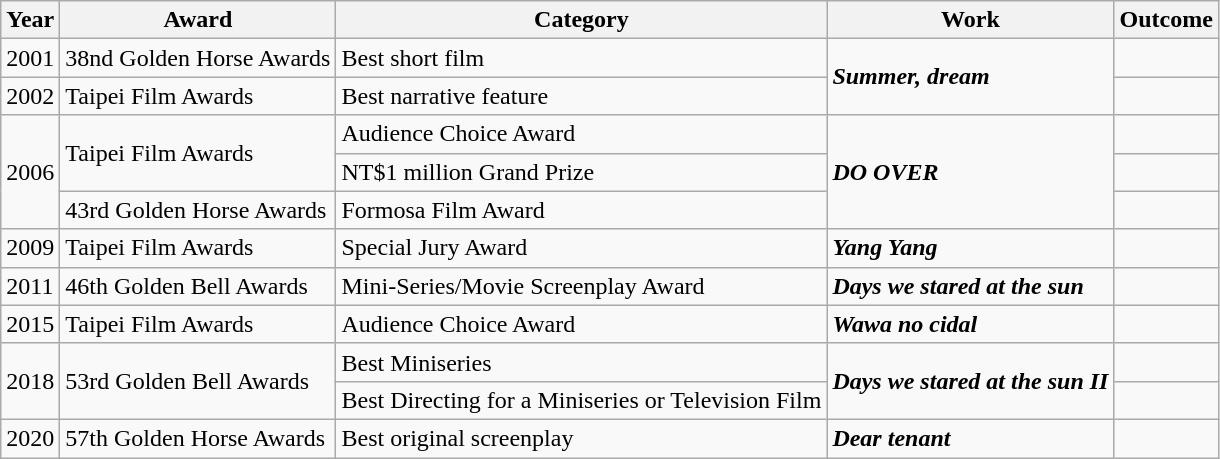<table class="wikitable">
<tr>
<th>Year</th>
<th>Award</th>
<th>Category</th>
<th>Work</th>
<th>Outcome</th>
</tr>
<tr>
<td>2001</td>
<td>38nd Golden Horse Awards</td>
<td>Best short film</td>
<td rowspan="2"><strong><em>Summer, dream</em></strong></td>
<td></td>
</tr>
<tr>
<td>2002</td>
<td>Taipei Film Awards</td>
<td>Best narrative feature</td>
<td></td>
</tr>
<tr>
<td rowspan="3">2006</td>
<td rowspan="2">Taipei Film Awards</td>
<td>Audience Choice Award</td>
<td rowspan="3"><strong><em>DO OVER</em></strong></td>
<td></td>
</tr>
<tr>
<td>NT$1 million Grand Prize</td>
<td></td>
</tr>
<tr>
<td>43rd Golden Horse Awards</td>
<td>Formosa Film Award</td>
<td></td>
</tr>
<tr>
<td>2009</td>
<td>Taipei Film Awards</td>
<td>Special Jury Award</td>
<td><strong><em>Yang Yang</em></strong></td>
<td></td>
</tr>
<tr>
<td>2011</td>
<td>46th Golden Bell Awards</td>
<td>Mini-Series/Movie Screenplay Award</td>
<td><strong><em>Days we stared at the sun</em></strong></td>
<td></td>
</tr>
<tr>
<td>2015</td>
<td>Taipei Film Awards</td>
<td>Audience Choice Award</td>
<td><strong><em>Wawa no cidal</em></strong></td>
<td></td>
</tr>
<tr>
<td rowspan="2">2018</td>
<td rowspan="2">53rd Golden Bell Awards</td>
<td>Best Miniseries</td>
<td rowspan="2"><strong><em>Days we stared at the sun II</em></strong></td>
<td></td>
</tr>
<tr>
<td>Best Directing for a Miniseries or Television Film</td>
<td></td>
</tr>
<tr>
<td>2020</td>
<td>57th Golden Horse Awards</td>
<td>Best original screenplay</td>
<td><strong><em>Dear tenant</em></strong></td>
<td></td>
</tr>
</table>
